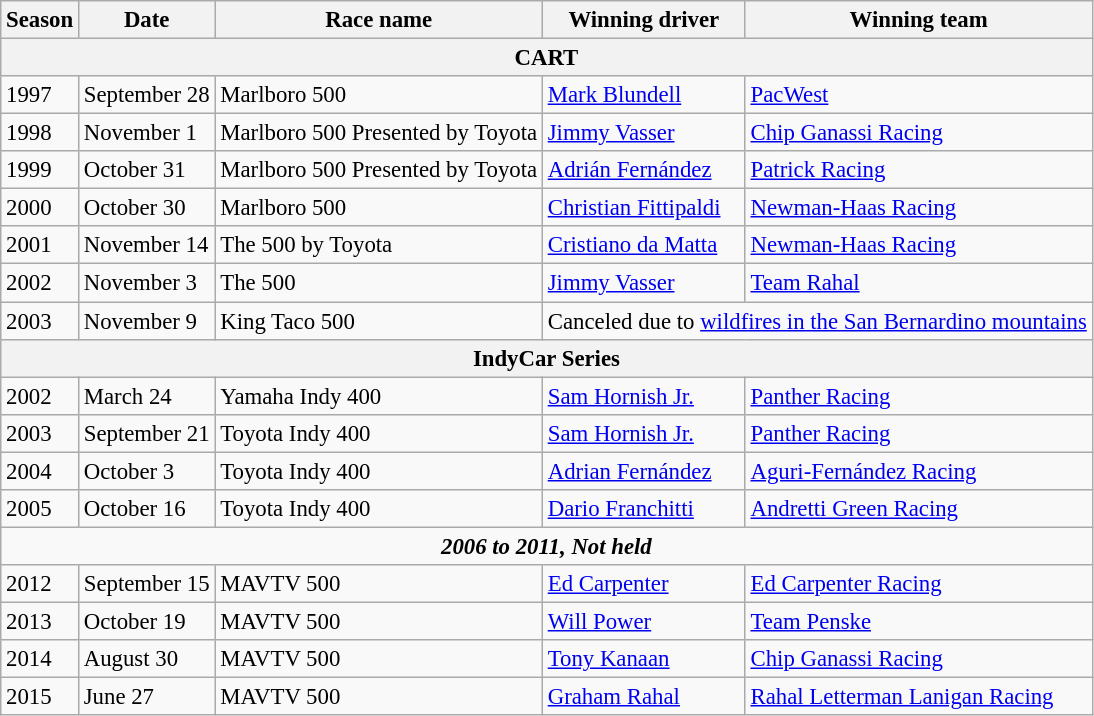<table class="wikitable" style="font-size: 95%;">
<tr>
<th>Season</th>
<th>Date</th>
<th>Race name</th>
<th>Winning driver</th>
<th>Winning team</th>
</tr>
<tr>
<th colspan=7>CART</th>
</tr>
<tr>
<td>1997</td>
<td>September 28</td>
<td>Marlboro 500</td>
<td> <a href='#'>Mark Blundell</a></td>
<td><a href='#'>PacWest</a></td>
</tr>
<tr>
<td>1998</td>
<td>November 1</td>
<td>Marlboro 500 Presented by Toyota</td>
<td> <a href='#'>Jimmy Vasser</a></td>
<td><a href='#'>Chip Ganassi Racing</a></td>
</tr>
<tr>
<td>1999</td>
<td>October 31</td>
<td>Marlboro 500 Presented by Toyota</td>
<td> <a href='#'>Adrián Fernández</a></td>
<td><a href='#'>Patrick Racing</a></td>
</tr>
<tr>
<td>2000</td>
<td>October 30</td>
<td>Marlboro 500</td>
<td> <a href='#'>Christian Fittipaldi</a></td>
<td><a href='#'>Newman-Haas Racing</a></td>
</tr>
<tr>
<td>2001</td>
<td>November 14</td>
<td>The 500 by Toyota</td>
<td> <a href='#'>Cristiano da Matta</a></td>
<td><a href='#'>Newman-Haas Racing</a></td>
</tr>
<tr>
<td>2002</td>
<td>November 3</td>
<td>The 500</td>
<td> <a href='#'>Jimmy Vasser</a></td>
<td><a href='#'>Team Rahal</a></td>
</tr>
<tr>
<td>2003</td>
<td>November 9</td>
<td>King Taco 500</td>
<td colspan=2>Canceled due to <a href='#'>wildfires in the San Bernardino mountains</a></td>
</tr>
<tr>
<th colspan=7>IndyCar Series</th>
</tr>
<tr>
<td>2002</td>
<td>March 24</td>
<td>Yamaha Indy 400</td>
<td> <a href='#'>Sam Hornish Jr.</a></td>
<td><a href='#'>Panther Racing</a></td>
</tr>
<tr>
<td>2003</td>
<td>September 21</td>
<td>Toyota Indy 400</td>
<td> <a href='#'>Sam Hornish Jr.</a></td>
<td><a href='#'>Panther Racing</a></td>
</tr>
<tr>
<td>2004</td>
<td>October 3</td>
<td>Toyota Indy 400</td>
<td> <a href='#'>Adrian Fernández</a></td>
<td><a href='#'>Aguri-Fernández Racing</a></td>
</tr>
<tr>
<td>2005</td>
<td>October 16</td>
<td>Toyota Indy 400</td>
<td> <a href='#'>Dario Franchitti</a></td>
<td><a href='#'>Andretti Green Racing</a></td>
</tr>
<tr>
<td align=center colspan=5><strong><em>2006 to 2011, Not held</em></strong></td>
</tr>
<tr>
<td>2012</td>
<td>September 15</td>
<td>MAVTV 500</td>
<td> <a href='#'>Ed Carpenter</a></td>
<td><a href='#'>Ed Carpenter Racing</a></td>
</tr>
<tr>
<td>2013</td>
<td>October 19</td>
<td>MAVTV 500</td>
<td> <a href='#'>Will Power</a></td>
<td><a href='#'>Team Penske</a></td>
</tr>
<tr>
<td>2014</td>
<td>August 30</td>
<td>MAVTV 500</td>
<td> <a href='#'>Tony Kanaan</a></td>
<td><a href='#'>Chip Ganassi Racing</a></td>
</tr>
<tr>
<td>2015</td>
<td>June 27</td>
<td>MAVTV 500</td>
<td> <a href='#'>Graham Rahal</a></td>
<td><a href='#'>Rahal Letterman Lanigan Racing</a></td>
</tr>
</table>
